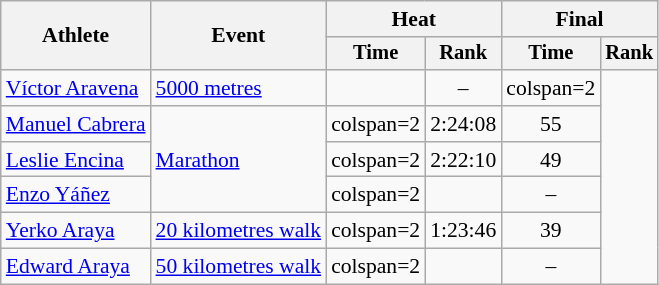<table class=wikitable style=font-size:90%>
<tr>
<th rowspan=2>Athlete</th>
<th rowspan=2>Event</th>
<th colspan=2>Heat</th>
<th colspan=2>Final</th>
</tr>
<tr style=font-size:95%>
<th>Time</th>
<th>Rank</th>
<th>Time</th>
<th>Rank</th>
</tr>
<tr align=center>
<td align=left><a href='#'>Víctor Aravena</a></td>
<td align=left><a href='#'>5000 metres</a></td>
<td></td>
<td>–</td>
<td>colspan=2 </td>
</tr>
<tr align=center>
<td align=left><a href='#'>Manuel Cabrera</a></td>
<td rowspan=3 style=text-align:left><a href='#'>Marathon</a></td>
<td>colspan=2 </td>
<td>2:24:08</td>
<td>55</td>
</tr>
<tr align=center>
<td align=left><a href='#'>Leslie Encina</a></td>
<td>colspan=2 </td>
<td>2:22:10</td>
<td>49</td>
</tr>
<tr align=center>
<td align=left><a href='#'>Enzo Yáñez</a></td>
<td>colspan=2 </td>
<td></td>
<td>–</td>
</tr>
<tr align=center>
<td align=left><a href='#'>Yerko Araya</a></td>
<td align=left><a href='#'>20 kilometres walk</a></td>
<td>colspan=2 </td>
<td>1:23:46</td>
<td>39</td>
</tr>
<tr align=center>
<td align=left><a href='#'>Edward Araya</a></td>
<td align=left><a href='#'>50 kilometres walk</a></td>
<td>colspan=2 </td>
<td></td>
<td>–</td>
</tr>
</table>
